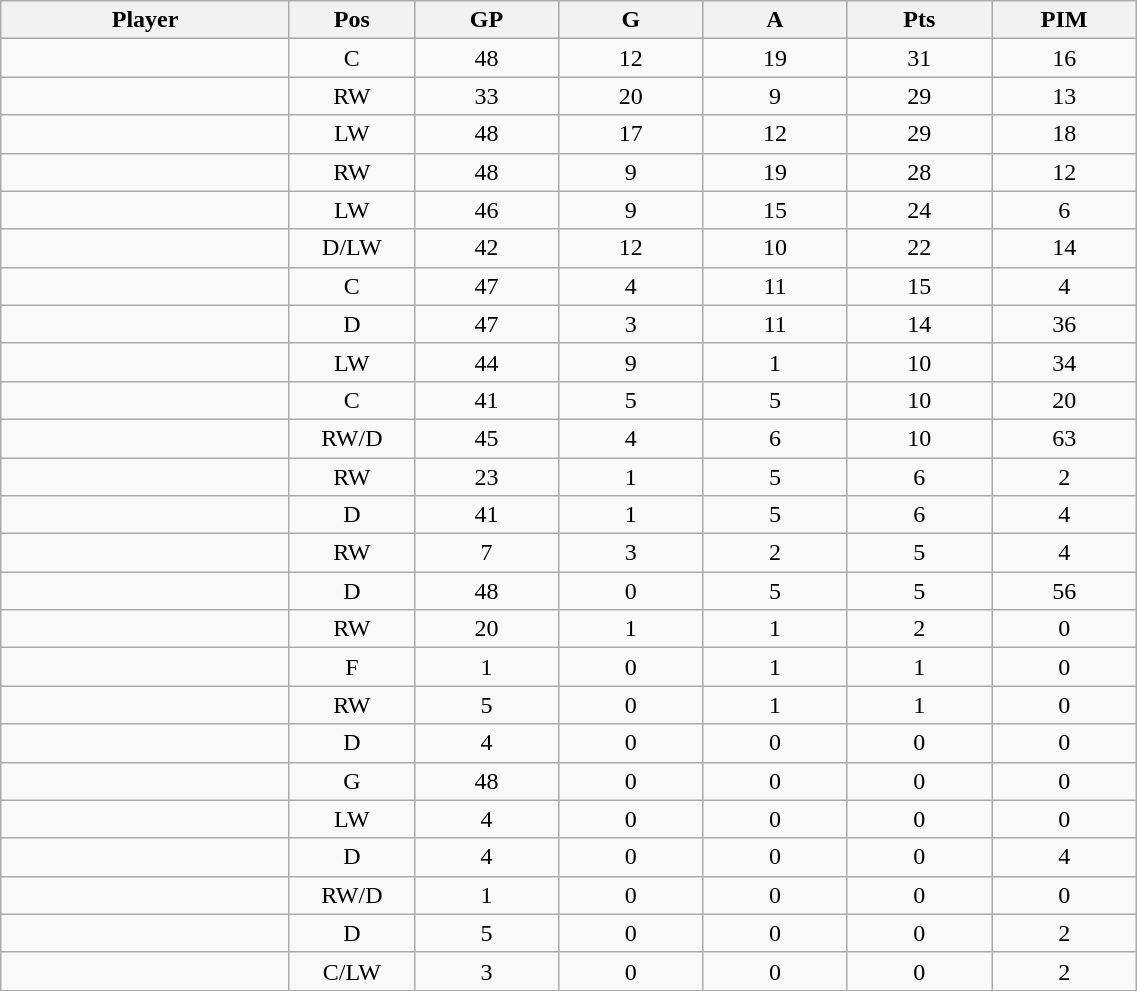<table class="wikitable sortable" width="60%">
<tr ALIGN="center">
<th bgcolor="#DDDDFF" width="10%">Player</th>
<th bgcolor="#DDDDFF" width="3%" title="Position">Pos</th>
<th bgcolor="#DDDDFF" width="5%" title="Games played">GP</th>
<th bgcolor="#DDDDFF" width="5%" title="Goals">G</th>
<th bgcolor="#DDDDFF" width="5%" title="Assists">A</th>
<th bgcolor="#DDDDFF" width="5%" title="Points">Pts</th>
<th bgcolor="#DDDDFF" width="5%" title="Penalties in Minutes">PIM</th>
</tr>
<tr align="center">
<td align="right"></td>
<td>C</td>
<td>48</td>
<td>12</td>
<td>19</td>
<td>31</td>
<td>16</td>
</tr>
<tr align="center">
<td align="right"></td>
<td>RW</td>
<td>33</td>
<td>20</td>
<td>9</td>
<td>29</td>
<td>13</td>
</tr>
<tr align="center">
<td align="right"></td>
<td>LW</td>
<td>48</td>
<td>17</td>
<td>12</td>
<td>29</td>
<td>18</td>
</tr>
<tr align="center">
<td align="right"></td>
<td>RW</td>
<td>48</td>
<td>9</td>
<td>19</td>
<td>28</td>
<td>12</td>
</tr>
<tr align="center">
<td align="right"></td>
<td>LW</td>
<td>46</td>
<td>9</td>
<td>15</td>
<td>24</td>
<td>6</td>
</tr>
<tr align="center">
<td align="right"></td>
<td>D/LW</td>
<td>42</td>
<td>12</td>
<td>10</td>
<td>22</td>
<td>14</td>
</tr>
<tr align="center">
<td align="right"></td>
<td>C</td>
<td>47</td>
<td>4</td>
<td>11</td>
<td>15</td>
<td>4</td>
</tr>
<tr align="center">
<td align="right"></td>
<td>D</td>
<td>47</td>
<td>3</td>
<td>11</td>
<td>14</td>
<td>36</td>
</tr>
<tr align="center">
<td align="right"></td>
<td>LW</td>
<td>44</td>
<td>9</td>
<td>1</td>
<td>10</td>
<td>34</td>
</tr>
<tr align="center">
<td align="right"></td>
<td>C</td>
<td>41</td>
<td>5</td>
<td>5</td>
<td>10</td>
<td>20</td>
</tr>
<tr align="center">
<td align="right"></td>
<td>RW/D</td>
<td>45</td>
<td>4</td>
<td>6</td>
<td>10</td>
<td>63</td>
</tr>
<tr align="center">
<td align="right"></td>
<td>RW</td>
<td>23</td>
<td>1</td>
<td>5</td>
<td>6</td>
<td>2</td>
</tr>
<tr align="center">
<td align="right"></td>
<td>D</td>
<td>41</td>
<td>1</td>
<td>5</td>
<td>6</td>
<td>4</td>
</tr>
<tr align="center">
<td align="right"></td>
<td>RW</td>
<td>7</td>
<td>3</td>
<td>2</td>
<td>5</td>
<td>4</td>
</tr>
<tr align="center">
<td align="right"></td>
<td>D</td>
<td>48</td>
<td>0</td>
<td>5</td>
<td>5</td>
<td>56</td>
</tr>
<tr align="center">
<td align="right"></td>
<td>RW</td>
<td>20</td>
<td>1</td>
<td>1</td>
<td>2</td>
<td>0</td>
</tr>
<tr align="center">
<td align="right"></td>
<td>F</td>
<td>1</td>
<td>0</td>
<td>1</td>
<td>1</td>
<td>0</td>
</tr>
<tr align="center">
<td align="right"></td>
<td>RW</td>
<td>5</td>
<td>0</td>
<td>1</td>
<td>1</td>
<td>0</td>
</tr>
<tr align="center">
<td align="right"></td>
<td>D</td>
<td>4</td>
<td>0</td>
<td>0</td>
<td>0</td>
<td>0</td>
</tr>
<tr align="center">
<td align="right"></td>
<td>G</td>
<td>48</td>
<td>0</td>
<td>0</td>
<td>0</td>
<td>0</td>
</tr>
<tr align="center">
<td align="right"></td>
<td>LW</td>
<td>4</td>
<td>0</td>
<td>0</td>
<td>0</td>
<td>0</td>
</tr>
<tr align="center">
<td align="right"></td>
<td>D</td>
<td>4</td>
<td>0</td>
<td>0</td>
<td>0</td>
<td>4</td>
</tr>
<tr align="center">
<td align="right"></td>
<td>RW/D</td>
<td>1</td>
<td>0</td>
<td>0</td>
<td>0</td>
<td>0</td>
</tr>
<tr align="center">
<td align="right"></td>
<td>D</td>
<td>5</td>
<td>0</td>
<td>0</td>
<td>0</td>
<td>2</td>
</tr>
<tr align="center">
<td align="right"></td>
<td>C/LW</td>
<td>3</td>
<td>0</td>
<td>0</td>
<td>0</td>
<td>2</td>
</tr>
</table>
